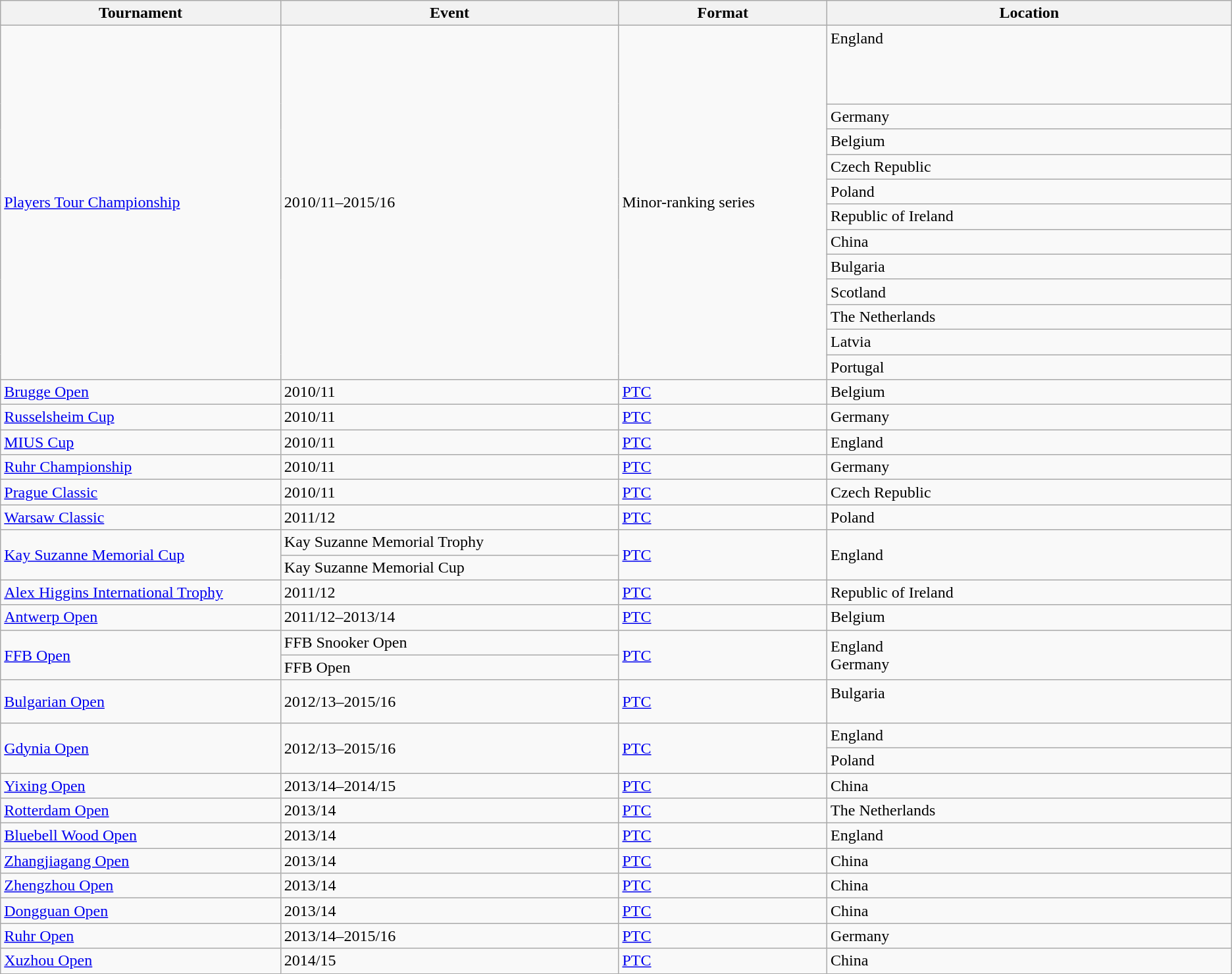<table class="wikitable">
<tr>
<th style="width:20em;">Tournament</th>
<th style="width:25em;">Event</th>
<th style="width:15em;">Format</th>
<th style="width:30em;">Location</th>
</tr>
<tr>
<td rowspan="12"><a href='#'>Players Tour Championship</a></td>
<td rowspan="12">2010/11–2015/16</td>
<td rowspan="12">Minor-ranking series</td>
<td>England <br>  <br>  <br>  <br> </td>
</tr>
<tr>
<td>Germany <br> </td>
</tr>
<tr>
<td>Belgium <br> </td>
</tr>
<tr>
<td>Czech Republic <br> </td>
</tr>
<tr>
<td>Poland <br> </td>
</tr>
<tr>
<td>Republic of Ireland <br> </td>
</tr>
<tr>
<td>China <br> </td>
</tr>
<tr>
<td>Bulgaria <br> </td>
</tr>
<tr>
<td>Scotland <br> </td>
</tr>
<tr>
<td>The Netherlands <br> </td>
</tr>
<tr>
<td>Latvia <br> </td>
</tr>
<tr>
<td>Portugal <br> </td>
</tr>
<tr>
<td><a href='#'>Brugge Open</a></td>
<td>2010/11</td>
<td><a href='#'>PTC</a></td>
<td>Belgium </td>
</tr>
<tr>
<td><a href='#'>Russelsheim Cup</a></td>
<td>2010/11</td>
<td><a href='#'>PTC</a></td>
<td>Germany </td>
</tr>
<tr>
<td><a href='#'>MIUS Cup</a></td>
<td>2010/11</td>
<td><a href='#'>PTC</a></td>
<td>England </td>
</tr>
<tr>
<td><a href='#'>Ruhr Championship</a></td>
<td>2010/11</td>
<td><a href='#'>PTC</a></td>
<td>Germany </td>
</tr>
<tr>
<td><a href='#'>Prague Classic</a></td>
<td>2010/11</td>
<td><a href='#'>PTC</a></td>
<td>Czech Republic </td>
</tr>
<tr>
<td><a href='#'>Warsaw Classic</a></td>
<td>2011/12</td>
<td><a href='#'>PTC</a></td>
<td>Poland </td>
</tr>
<tr>
<td rowspan="2"><a href='#'>Kay Suzanne Memorial Cup</a></td>
<td>Kay Suzanne Memorial Trophy <br> </td>
<td rowspan="2"><a href='#'>PTC</a></td>
<td rowspan="2">England </td>
</tr>
<tr>
<td>Kay Suzanne Memorial Cup <br> </td>
</tr>
<tr>
<td><a href='#'>Alex Higgins International Trophy</a></td>
<td>2011/12</td>
<td><a href='#'>PTC</a></td>
<td>Republic of Ireland </td>
</tr>
<tr>
<td><a href='#'>Antwerp Open</a></td>
<td>2011/12–2013/14</td>
<td><a href='#'>PTC</a></td>
<td>Belgium </td>
</tr>
<tr>
<td rowspan="2"><a href='#'>FFB Open</a></td>
<td>FFB Snooker Open <br> </td>
<td rowspan="2"><a href='#'>PTC</a></td>
<td rowspan="2">England  <br> Germany </td>
</tr>
<tr>
<td>FFB Open <br> </td>
</tr>
<tr>
<td><a href='#'>Bulgarian Open</a></td>
<td>2012/13–2015/16</td>
<td><a href='#'>PTC</a></td>
<td>Bulgaria <br>  <br> </td>
</tr>
<tr>
<td rowspan="2"><a href='#'>Gdynia Open</a></td>
<td rowspan="2">2012/13–2015/16</td>
<td rowspan="2"><a href='#'>PTC</a></td>
<td>England <br> </td>
</tr>
<tr>
<td>Poland <br> </td>
</tr>
<tr>
<td><a href='#'>Yixing Open</a></td>
<td>2013/14–2014/15</td>
<td><a href='#'>PTC</a></td>
<td>China </td>
</tr>
<tr>
<td><a href='#'>Rotterdam Open</a></td>
<td>2013/14</td>
<td><a href='#'>PTC</a></td>
<td>The Netherlands </td>
</tr>
<tr>
<td><a href='#'>Bluebell Wood Open</a></td>
<td>2013/14</td>
<td><a href='#'>PTC</a></td>
<td>England </td>
</tr>
<tr>
<td><a href='#'>Zhangjiagang Open</a></td>
<td>2013/14</td>
<td><a href='#'>PTC</a></td>
<td>China </td>
</tr>
<tr>
<td><a href='#'>Zhengzhou Open</a></td>
<td>2013/14</td>
<td><a href='#'>PTC</a></td>
<td>China </td>
</tr>
<tr>
<td><a href='#'>Dongguan Open</a></td>
<td>2013/14</td>
<td><a href='#'>PTC</a></td>
<td>China </td>
</tr>
<tr>
<td><a href='#'>Ruhr Open</a></td>
<td>2013/14–2015/16</td>
<td><a href='#'>PTC</a></td>
<td>Germany </td>
</tr>
<tr>
<td><a href='#'>Xuzhou Open</a></td>
<td>2014/15</td>
<td><a href='#'>PTC</a></td>
<td>China </td>
</tr>
</table>
